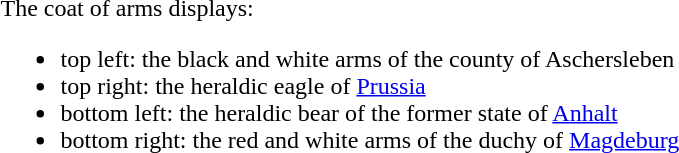<table>
<tr valign=top>
<td></td>
<td>The coat of arms displays:<br><ul><li>top left: the black and white arms of the county of Aschersleben</li><li>top right: the heraldic eagle of <a href='#'>Prussia</a></li><li>bottom left: the heraldic bear of the former state of <a href='#'>Anhalt</a></li><li>bottom right: the red and white arms of the duchy of <a href='#'>Magdeburg</a></li></ul></td>
</tr>
</table>
